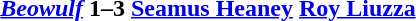<table style="margin:1em auto;">
<tr>
<th><em><a href='#'>Beowulf</a></em> 1–3</th>
<th><a href='#'>Seamus Heaney</a></th>
<th><a href='#'>Roy Liuzza</a></th>
</tr>
<tr>
<td></td>
<td></td>
<td></td>
</tr>
</table>
